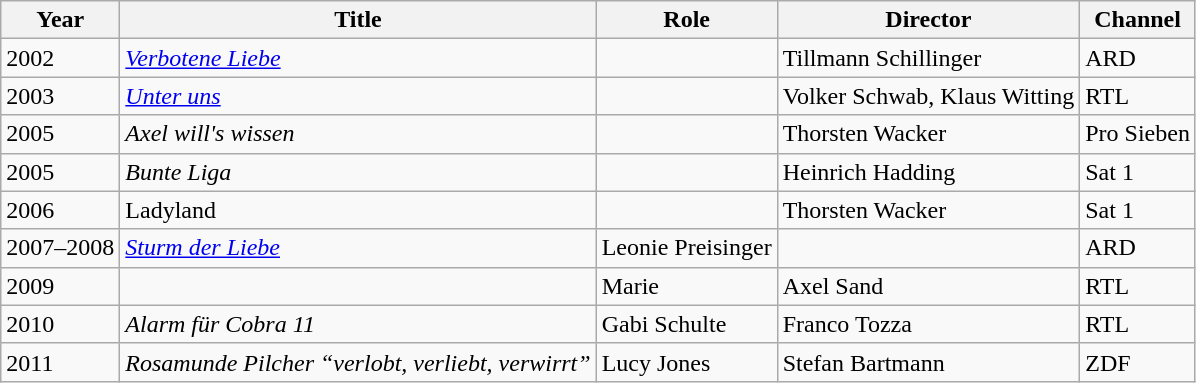<table class="wikitable sortable">
<tr>
<th>Year</th>
<th>Title</th>
<th>Role</th>
<th>Director</th>
<th>Channel</th>
</tr>
<tr>
<td>2002</td>
<td><em><a href='#'>Verbotene Liebe</a></em></td>
<td></td>
<td>Tillmann Schillinger</td>
<td>ARD</td>
</tr>
<tr>
<td>2003</td>
<td><em><a href='#'>Unter uns</a></em></td>
<td></td>
<td>Volker Schwab, Klaus Witting</td>
<td>RTL</td>
</tr>
<tr>
<td>2005</td>
<td><em>Axel will's wissen</em></td>
<td></td>
<td>Thorsten Wacker</td>
<td>Pro Sieben</td>
</tr>
<tr>
<td>2005</td>
<td><em>Bunte Liga</em></td>
<td></td>
<td>Heinrich Hadding</td>
<td>Sat 1</td>
</tr>
<tr>
<td>2006</td>
<td>Ladyland</td>
<td></td>
<td>Thorsten Wacker</td>
<td>Sat 1</td>
</tr>
<tr>
<td>2007–2008</td>
<td><em><a href='#'>Sturm der Liebe</a></em></td>
<td>Leonie Preisinger</td>
<td></td>
<td>ARD</td>
</tr>
<tr>
<td>2009</td>
<td><em></em></td>
<td>Marie</td>
<td>Axel Sand</td>
<td>RTL</td>
</tr>
<tr>
<td>2010</td>
<td><em>Alarm für Cobra 11</em></td>
<td>Gabi Schulte</td>
<td>Franco Tozza</td>
<td>RTL</td>
</tr>
<tr>
<td>2011</td>
<td><em>Rosamunde Pilcher “verlobt, verliebt, verwirrt”</em></td>
<td>Lucy Jones</td>
<td>Stefan Bartmann</td>
<td>ZDF</td>
</tr>
</table>
